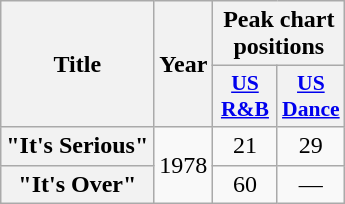<table class="wikitable plainrowheaders" style="text-align:center;">
<tr>
<th scope="col" rowspan="2">Title</th>
<th scope="col" rowspan="2">Year</th>
<th scope="col" colspan="2">Peak chart positions</th>
</tr>
<tr>
<th scope="col" style="width:2.5em;font-size:90%;"><a href='#'>US R&B</a><br></th>
<th scope="col" style="width:2.5em;font-size:90%;"><a href='#'>US Dance</a><br></th>
</tr>
<tr>
<th scope="row">"It's Serious"</th>
<td rowspan="2">1978</td>
<td>21</td>
<td>29</td>
</tr>
<tr>
<th scope="row">"It's Over"</th>
<td>60</td>
<td>—</td>
</tr>
</table>
